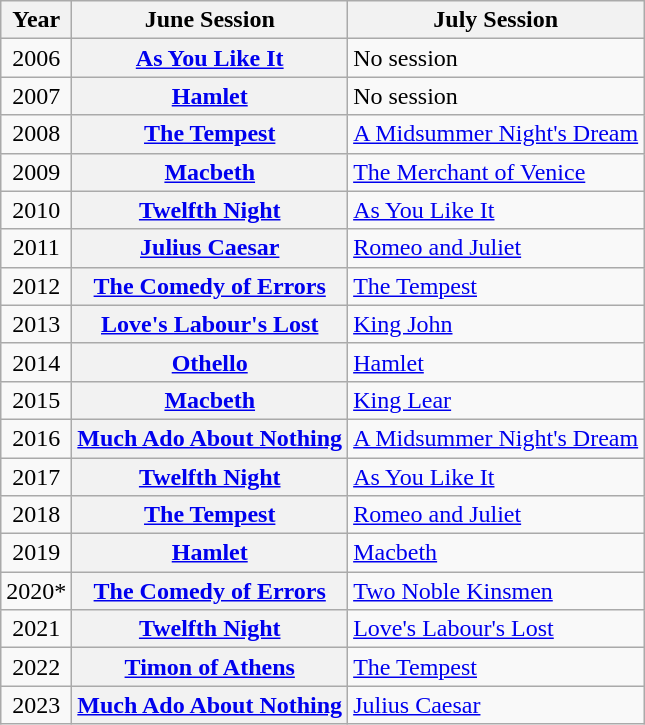<table class="wikitable sortable plainrowheaders">
<tr>
<th scope="col">Year</th>
<th scope="col">June Session</th>
<th scope="col">July Session</th>
</tr>
<tr>
<td align="center">2006</td>
<th scope="row"><a href='#'>As You Like It</a></th>
<td>No session</td>
</tr>
<tr>
<td align="center">2007</td>
<th scope="row"><a href='#'>Hamlet</a></th>
<td>No session</td>
</tr>
<tr>
<td align="center">2008</td>
<th scope="row"><a href='#'>The Tempest</a></th>
<td><a href='#'>A Midsummer Night's Dream</a></td>
</tr>
<tr>
<td align="center">2009</td>
<th scope="row"><a href='#'>Macbeth</a></th>
<td><a href='#'>The Merchant of Venice</a></td>
</tr>
<tr>
<td align="center">2010</td>
<th scope="row"><a href='#'>Twelfth Night</a></th>
<td><a href='#'>As You Like It</a></td>
</tr>
<tr>
<td align="center">2011</td>
<th scope="row"><a href='#'>Julius Caesar</a></th>
<td><a href='#'>Romeo and Juliet</a></td>
</tr>
<tr>
<td align="center">2012</td>
<th scope="row"><a href='#'>The Comedy of Errors</a></th>
<td><a href='#'>The Tempest</a></td>
</tr>
<tr>
<td align="center">2013</td>
<th scope="row"><a href='#'>Love's Labour's Lost</a></th>
<td><a href='#'>King John</a></td>
</tr>
<tr>
<td align="center">2014</td>
<th scope="row"><a href='#'>Othello</a></th>
<td><a href='#'>Hamlet</a></td>
</tr>
<tr>
<td align="center">2015</td>
<th scope="row"><a href='#'>Macbeth</a></th>
<td><a href='#'>King Lear</a></td>
</tr>
<tr>
<td align="center">2016</td>
<th scope="row"><a href='#'>Much Ado About Nothing</a></th>
<td><a href='#'>A Midsummer Night's Dream</a></td>
</tr>
<tr>
<td align="center">2017</td>
<th scope="row"><a href='#'>Twelfth Night</a></th>
<td><a href='#'>As You Like It</a></td>
</tr>
<tr>
<td align="center">2018</td>
<th scope="row"><a href='#'>The Tempest</a></th>
<td><a href='#'>Romeo and Juliet</a></td>
</tr>
<tr>
<td align="center">2019</td>
<th scope="row"><a href='#'>Hamlet</a></th>
<td><a href='#'>Macbeth</a></td>
</tr>
<tr>
<td align="center">2020*</td>
<th scope="row"><a href='#'>The Comedy of Errors</a></th>
<td><a href='#'>Two Noble Kinsmen</a></td>
</tr>
<tr>
<td align="center">2021</td>
<th scope="row"><a href='#'>Twelfth Night</a></th>
<td><a href='#'>Love's Labour's Lost</a></td>
</tr>
<tr>
<td align="center">2022</td>
<th scope="row"><a href='#'>Timon of Athens</a></th>
<td><a href='#'>The Tempest</a></td>
</tr>
<tr>
<td align="center">2023</td>
<th scope="row"><a href='#'>Much Ado About Nothing</a></th>
<td><a href='#'>Julius Caesar</a></td>
</tr>
</table>
